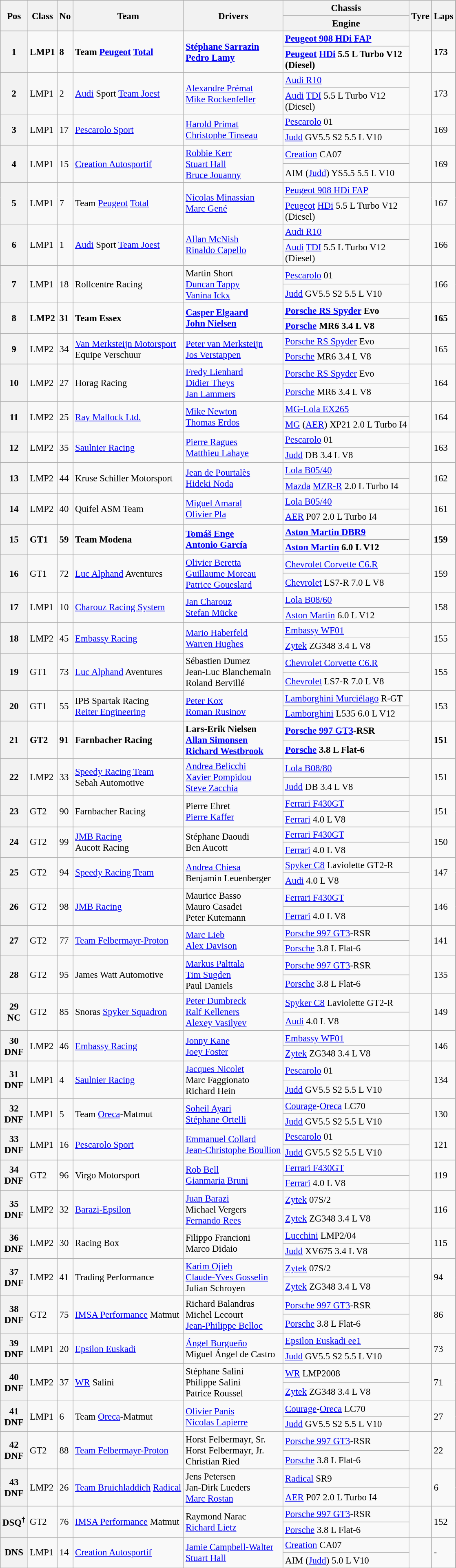<table class="wikitable" style="font-size: 95%;">
<tr>
<th rowspan=2>Pos</th>
<th rowspan=2>Class</th>
<th rowspan=2>No</th>
<th rowspan=2>Team</th>
<th rowspan=2>Drivers</th>
<th>Chassis</th>
<th rowspan=2>Tyre</th>
<th rowspan=2>Laps</th>
</tr>
<tr>
<th>Engine</th>
</tr>
<tr style="font-weight:bold">
<th rowspan=2>1</th>
<td rowspan=2>LMP1</td>
<td rowspan=2>8</td>
<td rowspan=2> Team <a href='#'>Peugeot</a> <a href='#'>Total</a></td>
<td rowspan=2> <a href='#'>Stéphane Sarrazin</a><br> <a href='#'>Pedro Lamy</a></td>
<td><a href='#'>Peugeot 908 HDi FAP</a></td>
<td rowspan=2></td>
<td rowspan=2>173</td>
</tr>
<tr style="font-weight:bold">
<td><a href='#'>Peugeot</a> <a href='#'>HDi</a>  5.5 L Turbo V12<br>(Diesel)</td>
</tr>
<tr>
<th rowspan=2>2</th>
<td rowspan=2>LMP1</td>
<td rowspan=2>2</td>
<td rowspan=2> <a href='#'>Audi</a> Sport <a href='#'>Team Joest</a></td>
<td rowspan=2> <a href='#'>Alexandre Prémat</a><br> <a href='#'>Mike Rockenfeller</a></td>
<td><a href='#'>Audi R10</a></td>
<td rowspan=2></td>
<td rowspan=2>173</td>
</tr>
<tr>
<td><a href='#'>Audi</a> <a href='#'>TDI</a> 5.5 L Turbo V12<br>(Diesel)</td>
</tr>
<tr>
<th rowspan=2>3</th>
<td rowspan=2>LMP1</td>
<td rowspan=2>17</td>
<td rowspan=2> <a href='#'>Pescarolo Sport</a></td>
<td rowspan=2> <a href='#'>Harold Primat</a><br> <a href='#'>Christophe Tinseau</a></td>
<td><a href='#'>Pescarolo</a> 01</td>
<td rowspan=2></td>
<td rowspan=2>169</td>
</tr>
<tr>
<td><a href='#'>Judd</a> GV5.5 S2 5.5 L V10</td>
</tr>
<tr>
<th rowspan=2>4</th>
<td rowspan=2>LMP1</td>
<td rowspan=2>15</td>
<td rowspan=2> <a href='#'>Creation Autosportif</a></td>
<td rowspan=2> <a href='#'>Robbie Kerr</a><br> <a href='#'>Stuart Hall</a><br> <a href='#'>Bruce Jouanny</a></td>
<td><a href='#'>Creation</a> CA07</td>
<td rowspan=2></td>
<td rowspan=2>169</td>
</tr>
<tr>
<td>AIM (<a href='#'>Judd</a>) YS5.5 5.5 L V10</td>
</tr>
<tr>
<th rowspan=2>5</th>
<td rowspan=2>LMP1</td>
<td rowspan=2>7</td>
<td rowspan=2> Team <a href='#'>Peugeot</a> <a href='#'>Total</a></td>
<td rowspan=2> <a href='#'>Nicolas Minassian</a><br> <a href='#'>Marc Gené</a></td>
<td><a href='#'>Peugeot 908 HDi FAP</a></td>
<td rowspan=2></td>
<td rowspan=2>167</td>
</tr>
<tr>
<td><a href='#'>Peugeot</a> <a href='#'>HDi</a>  5.5 L Turbo V12<br>(Diesel)</td>
</tr>
<tr>
<th rowspan=2>6</th>
<td rowspan=2>LMP1</td>
<td rowspan=2>1</td>
<td rowspan=2> <a href='#'>Audi</a> Sport <a href='#'>Team Joest</a></td>
<td rowspan=2> <a href='#'>Allan McNish</a><br> <a href='#'>Rinaldo Capello</a></td>
<td><a href='#'>Audi R10</a></td>
<td rowspan=2></td>
<td rowspan=2>166</td>
</tr>
<tr>
<td><a href='#'>Audi</a> <a href='#'>TDI</a> 5.5 L Turbo V12<br>(Diesel)</td>
</tr>
<tr>
<th rowspan=2>7</th>
<td rowspan=2>LMP1</td>
<td rowspan=2>18</td>
<td rowspan=2> Rollcentre Racing</td>
<td rowspan=2> Martin Short<br> <a href='#'>Duncan Tappy</a><br> <a href='#'>Vanina Ickx</a></td>
<td><a href='#'>Pescarolo</a> 01</td>
<td rowspan=2></td>
<td rowspan=2>166</td>
</tr>
<tr>
<td><a href='#'>Judd</a> GV5.5 S2 5.5 L V10</td>
</tr>
<tr style="font-weight:bold">
<th rowspan=2>8</th>
<td rowspan=2>LMP2</td>
<td rowspan=2>31</td>
<td rowspan=2> Team Essex</td>
<td rowspan=2> <a href='#'>Casper Elgaard</a><br> <a href='#'>John Nielsen</a></td>
<td><a href='#'>Porsche RS Spyder</a> Evo</td>
<td rowspan=2></td>
<td rowspan=2>165</td>
</tr>
<tr style="font-weight:bold">
<td><a href='#'>Porsche</a> MR6 3.4 L V8</td>
</tr>
<tr>
<th rowspan=2>9</th>
<td rowspan=2>LMP2</td>
<td rowspan=2>34</td>
<td rowspan=2> <a href='#'>Van Merksteijn Motorsport</a><br> Equipe Verschuur</td>
<td rowspan=2> <a href='#'>Peter van Merksteijn</a><br> <a href='#'>Jos Verstappen</a></td>
<td><a href='#'>Porsche RS Spyder</a> Evo</td>
<td rowspan=2></td>
<td rowspan=2>165</td>
</tr>
<tr>
<td><a href='#'>Porsche</a> MR6 3.4 L V8</td>
</tr>
<tr>
<th rowspan=2>10</th>
<td rowspan=2>LMP2</td>
<td rowspan=2>27</td>
<td rowspan=2> Horag Racing</td>
<td rowspan=2> <a href='#'>Fredy Lienhard</a><br> <a href='#'>Didier Theys</a><br> <a href='#'>Jan Lammers</a></td>
<td><a href='#'>Porsche RS Spyder</a> Evo</td>
<td rowspan=2></td>
<td rowspan=2>164</td>
</tr>
<tr>
<td><a href='#'>Porsche</a> MR6 3.4 L V8</td>
</tr>
<tr>
<th rowspan=2>11</th>
<td rowspan=2>LMP2</td>
<td rowspan=2>25</td>
<td rowspan=2> <a href='#'>Ray Mallock Ltd.</a></td>
<td rowspan=2> <a href='#'>Mike Newton</a><br> <a href='#'>Thomas Erdos</a></td>
<td><a href='#'>MG-Lola EX265</a></td>
<td rowspan=2></td>
<td rowspan=2>164</td>
</tr>
<tr>
<td><a href='#'>MG</a> (<a href='#'>AER</a>) XP21 2.0 L Turbo I4</td>
</tr>
<tr>
<th rowspan=2>12</th>
<td rowspan=2>LMP2</td>
<td rowspan=2>35</td>
<td rowspan=2> <a href='#'>Saulnier Racing</a></td>
<td rowspan=2> <a href='#'>Pierre Ragues</a><br> <a href='#'>Matthieu Lahaye</a></td>
<td><a href='#'>Pescarolo</a> 01</td>
<td rowspan=2></td>
<td rowspan=2>163</td>
</tr>
<tr>
<td><a href='#'>Judd</a> DB 3.4 L V8</td>
</tr>
<tr>
<th rowspan=2>13</th>
<td rowspan=2>LMP2</td>
<td rowspan=2>44</td>
<td rowspan=2> Kruse Schiller Motorsport</td>
<td rowspan=2> <a href='#'>Jean de Pourtalès</a><br> <a href='#'>Hideki Noda</a></td>
<td><a href='#'>Lola B05/40</a></td>
<td rowspan=2></td>
<td rowspan=2>162</td>
</tr>
<tr>
<td><a href='#'>Mazda</a> <a href='#'>MZR-R</a> 2.0 L Turbo I4</td>
</tr>
<tr>
<th rowspan=2>14</th>
<td rowspan=2>LMP2</td>
<td rowspan=2>40</td>
<td rowspan=2> Quifel ASM Team</td>
<td rowspan=2> <a href='#'>Miguel Amaral</a><br> <a href='#'>Olivier Pla</a></td>
<td><a href='#'>Lola B05/40</a></td>
<td rowspan=2></td>
<td rowspan=2>161</td>
</tr>
<tr>
<td><a href='#'>AER</a> P07 2.0 L Turbo I4</td>
</tr>
<tr style="font-weight:bold">
<th rowspan=2>15</th>
<td rowspan=2>GT1</td>
<td rowspan=2>59</td>
<td rowspan=2> Team Modena</td>
<td rowspan=2> <a href='#'>Tomáš Enge</a><br> <a href='#'>Antonio García</a></td>
<td><a href='#'>Aston Martin DBR9</a></td>
<td rowspan=2></td>
<td rowspan=2>159</td>
</tr>
<tr style="font-weight:bold">
<td><a href='#'>Aston Martin</a> 6.0 L V12</td>
</tr>
<tr>
<th rowspan=2>16</th>
<td rowspan=2>GT1</td>
<td rowspan=2>72</td>
<td rowspan=2> <a href='#'>Luc Alphand</a> Aventures</td>
<td rowspan=2> <a href='#'>Olivier Beretta</a><br> <a href='#'>Guillaume Moreau</a><br> <a href='#'>Patrice Goueslard</a></td>
<td><a href='#'>Chevrolet Corvette C6.R</a></td>
<td rowspan=2></td>
<td rowspan=2>159</td>
</tr>
<tr>
<td><a href='#'>Chevrolet</a> LS7-R 7.0 L V8</td>
</tr>
<tr>
<th rowspan=2>17</th>
<td rowspan=2>LMP1</td>
<td rowspan=2>10</td>
<td rowspan=2> <a href='#'>Charouz Racing System</a></td>
<td rowspan=2> <a href='#'>Jan Charouz</a><br> <a href='#'>Stefan Mücke</a></td>
<td><a href='#'>Lola B08/60</a></td>
<td rowspan=2></td>
<td rowspan=2>158</td>
</tr>
<tr>
<td><a href='#'>Aston Martin</a> 6.0 L V12</td>
</tr>
<tr>
<th rowspan=2>18</th>
<td rowspan=2>LMP2</td>
<td rowspan=2>45</td>
<td rowspan=2> <a href='#'>Embassy Racing</a></td>
<td rowspan=2> <a href='#'>Mario Haberfeld</a><br> <a href='#'>Warren Hughes</a></td>
<td><a href='#'>Embassy WF01</a></td>
<td rowspan=2></td>
<td rowspan=2>155</td>
</tr>
<tr>
<td><a href='#'>Zytek</a> ZG348 3.4 L V8</td>
</tr>
<tr>
<th rowspan=2>19</th>
<td rowspan=2>GT1</td>
<td rowspan=2>73</td>
<td rowspan=2> <a href='#'>Luc Alphand</a> Aventures</td>
<td rowspan=2> Sébastien Dumez<br> Jean-Luc Blanchemain<br> Roland Bervillé</td>
<td><a href='#'>Chevrolet Corvette C6.R</a></td>
<td rowspan=2></td>
<td rowspan=2>155</td>
</tr>
<tr>
<td><a href='#'>Chevrolet</a> LS7-R 7.0 L V8</td>
</tr>
<tr>
<th rowspan=2>20</th>
<td rowspan=2>GT1</td>
<td rowspan=2>55</td>
<td rowspan=2> IPB Spartak Racing<br> <a href='#'>Reiter Engineering</a></td>
<td rowspan=2> <a href='#'>Peter Kox</a><br> <a href='#'>Roman Rusinov</a></td>
<td><a href='#'>Lamborghini Murciélago</a> R-GT</td>
<td rowspan=2></td>
<td rowspan=2>153</td>
</tr>
<tr>
<td><a href='#'>Lamborghini</a> L535 6.0 L V12</td>
</tr>
<tr style="font-weight:bold">
<th rowspan=2>21</th>
<td rowspan=2>GT2</td>
<td rowspan=2>91</td>
<td rowspan=2> Farnbacher Racing</td>
<td rowspan=2> Lars-Erik Nielsen<br> <a href='#'>Allan Simonsen</a><br> <a href='#'>Richard Westbrook</a></td>
<td><a href='#'>Porsche 997 GT3</a>-RSR</td>
<td rowspan=2></td>
<td rowspan=2>151</td>
</tr>
<tr style="font-weight:bold">
<td><a href='#'>Porsche</a> 3.8 L Flat-6</td>
</tr>
<tr>
<th rowspan=2>22</th>
<td rowspan=2>LMP2</td>
<td rowspan=2>33</td>
<td rowspan=2> <a href='#'>Speedy Racing Team</a><br> Sebah Automotive</td>
<td rowspan=2> <a href='#'>Andrea Belicchi</a><br> <a href='#'>Xavier Pompidou</a><br> <a href='#'>Steve Zacchia</a></td>
<td><a href='#'>Lola B08/80</a></td>
<td rowspan=2></td>
<td rowspan=2>151</td>
</tr>
<tr>
<td><a href='#'>Judd</a> DB 3.4 L V8</td>
</tr>
<tr>
<th rowspan=2>23</th>
<td rowspan=2>GT2</td>
<td rowspan=2>90</td>
<td rowspan=2> Farnbacher Racing</td>
<td rowspan=2> Pierre Ehret<br> <a href='#'>Pierre Kaffer</a></td>
<td><a href='#'>Ferrari F430GT</a></td>
<td rowspan=2></td>
<td rowspan=2>151</td>
</tr>
<tr>
<td><a href='#'>Ferrari</a> 4.0 L V8</td>
</tr>
<tr>
<th rowspan=2>24</th>
<td rowspan=2>GT2</td>
<td rowspan=2>99</td>
<td rowspan=2> <a href='#'>JMB Racing</a><br> Aucott Racing</td>
<td rowspan=2> Stéphane Daoudi<br> Ben Aucott</td>
<td><a href='#'>Ferrari F430GT</a></td>
<td rowspan=2></td>
<td rowspan=2>150</td>
</tr>
<tr>
<td><a href='#'>Ferrari</a> 4.0 L V8</td>
</tr>
<tr>
<th rowspan=2>25</th>
<td rowspan=2>GT2</td>
<td rowspan=2>94</td>
<td rowspan=2> <a href='#'>Speedy Racing Team</a></td>
<td rowspan=2> <a href='#'>Andrea Chiesa</a><br> Benjamin Leuenberger</td>
<td><a href='#'>Spyker C8</a> Laviolette GT2-R</td>
<td rowspan=2></td>
<td rowspan=2>147</td>
</tr>
<tr>
<td><a href='#'>Audi</a> 4.0 L V8</td>
</tr>
<tr>
<th rowspan=2>26</th>
<td rowspan=2>GT2</td>
<td rowspan=2>98</td>
<td rowspan=2> <a href='#'>JMB Racing</a></td>
<td rowspan=2> Maurice Basso<br> Mauro Casadei<br> Peter Kutemann</td>
<td><a href='#'>Ferrari F430GT</a></td>
<td rowspan=2></td>
<td rowspan=2>146</td>
</tr>
<tr>
<td><a href='#'>Ferrari</a> 4.0 L V8</td>
</tr>
<tr>
<th rowspan=2>27</th>
<td rowspan=2>GT2</td>
<td rowspan=2>77</td>
<td rowspan=2> <a href='#'>Team Felbermayr-Proton</a></td>
<td rowspan=2> <a href='#'>Marc Lieb</a><br> <a href='#'>Alex Davison</a></td>
<td><a href='#'>Porsche 997 GT3</a>-RSR</td>
<td rowspan=2></td>
<td rowspan=2>141</td>
</tr>
<tr>
<td><a href='#'>Porsche</a> 3.8 L Flat-6</td>
</tr>
<tr>
<th rowspan=2>28</th>
<td rowspan=2>GT2</td>
<td rowspan=2>95</td>
<td rowspan=2> James Watt Automotive</td>
<td rowspan=2> <a href='#'>Markus Palttala</a><br> <a href='#'>Tim Sugden</a><br> Paul Daniels</td>
<td><a href='#'>Porsche 997 GT3</a>-RSR</td>
<td rowspan=2></td>
<td rowspan=2>135</td>
</tr>
<tr>
<td><a href='#'>Porsche</a> 3.8 L Flat-6</td>
</tr>
<tr>
<th rowspan=2>29<br>NC</th>
<td rowspan=2>GT2</td>
<td rowspan=2>85</td>
<td rowspan=2> Snoras <a href='#'>Spyker Squadron</a></td>
<td rowspan=2> <a href='#'>Peter Dumbreck</a><br> <a href='#'>Ralf Kelleners</a><br> <a href='#'>Alexey Vasilyev</a></td>
<td><a href='#'>Spyker C8</a> Laviolette GT2-R</td>
<td rowspan=2></td>
<td rowspan=2>149</td>
</tr>
<tr>
<td><a href='#'>Audi</a> 4.0 L V8</td>
</tr>
<tr>
<th rowspan=2>30<br>DNF</th>
<td rowspan=2>LMP2</td>
<td rowspan=2>46</td>
<td rowspan=2> <a href='#'>Embassy Racing</a></td>
<td rowspan=2> <a href='#'>Jonny Kane</a><br> <a href='#'>Joey Foster</a></td>
<td><a href='#'>Embassy WF01</a></td>
<td rowspan=2></td>
<td rowspan=2>146</td>
</tr>
<tr>
<td><a href='#'>Zytek</a> ZG348 3.4 L V8</td>
</tr>
<tr>
<th rowspan=2>31<br>DNF</th>
<td rowspan=2>LMP1</td>
<td rowspan=2>4</td>
<td rowspan=2> <a href='#'>Saulnier Racing</a></td>
<td rowspan=2> <a href='#'>Jacques Nicolet</a><br> Marc Faggionato<br> Richard Hein</td>
<td><a href='#'>Pescarolo</a> 01</td>
<td rowspan=2></td>
<td rowspan=2>134</td>
</tr>
<tr>
<td><a href='#'>Judd</a> GV5.5 S2 5.5 L V10</td>
</tr>
<tr>
<th rowspan=2>32<br>DNF</th>
<td rowspan=2>LMP1</td>
<td rowspan=2>5</td>
<td rowspan=2> Team <a href='#'>Oreca</a>-Matmut</td>
<td rowspan=2> <a href='#'>Soheil Ayari</a><br> <a href='#'>Stéphane Ortelli</a></td>
<td><a href='#'>Courage</a>-<a href='#'>Oreca</a> LC70</td>
<td rowspan=2></td>
<td rowspan=2>130</td>
</tr>
<tr>
<td><a href='#'>Judd</a> GV5.5 S2 5.5 L V10</td>
</tr>
<tr>
<th rowspan=2>33<br>DNF</th>
<td rowspan=2>LMP1</td>
<td rowspan=2>16</td>
<td rowspan=2> <a href='#'>Pescarolo Sport</a></td>
<td rowspan=2> <a href='#'>Emmanuel Collard</a><br> <a href='#'>Jean-Christophe Boullion</a></td>
<td><a href='#'>Pescarolo</a> 01</td>
<td rowspan=2></td>
<td rowspan=2>121</td>
</tr>
<tr>
<td><a href='#'>Judd</a> GV5.5 S2 5.5 L V10</td>
</tr>
<tr>
<th rowspan=2>34<br>DNF</th>
<td rowspan=2>GT2</td>
<td rowspan=2>96</td>
<td rowspan=2> Virgo Motorsport</td>
<td rowspan=2> <a href='#'>Rob Bell</a><br> <a href='#'>Gianmaria Bruni</a></td>
<td><a href='#'>Ferrari F430GT</a></td>
<td rowspan=2></td>
<td rowspan=2>119</td>
</tr>
<tr>
<td><a href='#'>Ferrari</a> 4.0 L V8</td>
</tr>
<tr>
<th rowspan=2>35<br>DNF</th>
<td rowspan=2>LMP2</td>
<td rowspan=2>32</td>
<td rowspan=2> <a href='#'>Barazi-Epsilon</a></td>
<td rowspan=2> <a href='#'>Juan Barazi</a><br> Michael Vergers<br> <a href='#'>Fernando Rees</a></td>
<td><a href='#'>Zytek</a> 07S/2</td>
<td rowspan=2></td>
<td rowspan=2>116</td>
</tr>
<tr>
<td><a href='#'>Zytek</a> ZG348 3.4 L V8</td>
</tr>
<tr>
<th rowspan=2>36<br>DNF</th>
<td rowspan=2>LMP2</td>
<td rowspan=2>30</td>
<td rowspan=2> Racing Box</td>
<td rowspan=2> Filippo Francioni<br> Marco Didaio</td>
<td><a href='#'>Lucchini</a> LMP2/04</td>
<td rowspan=2></td>
<td rowspan=2>115</td>
</tr>
<tr>
<td><a href='#'>Judd</a> XV675 3.4 L V8</td>
</tr>
<tr>
<th rowspan=2>37<br>DNF</th>
<td rowspan=2>LMP2</td>
<td rowspan=2>41</td>
<td rowspan=2> Trading Performance</td>
<td rowspan=2> <a href='#'>Karim Ojjeh</a><br> <a href='#'>Claude-Yves Gosselin</a><br> Julian Schroyen</td>
<td><a href='#'>Zytek</a> 07S/2</td>
<td rowspan=2></td>
<td rowspan=2>94</td>
</tr>
<tr>
<td><a href='#'>Zytek</a> ZG348 3.4 L V8</td>
</tr>
<tr>
<th rowspan=2>38<br>DNF</th>
<td rowspan=2>GT2</td>
<td rowspan=2>75</td>
<td rowspan=2> <a href='#'>IMSA Performance</a> Matmut</td>
<td rowspan=2> Richard Balandras<br> Michel Lecourt<br> <a href='#'>Jean-Philippe Belloc</a></td>
<td><a href='#'>Porsche 997 GT3</a>-RSR</td>
<td rowspan=2></td>
<td rowspan=2>86</td>
</tr>
<tr>
<td><a href='#'>Porsche</a> 3.8 L Flat-6</td>
</tr>
<tr>
<th rowspan=2>39<br>DNF</th>
<td rowspan=2>LMP1</td>
<td rowspan=2>20</td>
<td rowspan=2> <a href='#'>Epsilon Euskadi</a></td>
<td rowspan=2> <a href='#'>Ángel Burgueño</a><br> Miguel Ángel de Castro</td>
<td><a href='#'>Epsilon Euskadi ee1</a></td>
<td rowspan=2></td>
<td rowspan=2>73</td>
</tr>
<tr>
<td><a href='#'>Judd</a> GV5.5 S2 5.5 L V10</td>
</tr>
<tr>
<th rowspan=2>40<br>DNF</th>
<td rowspan=2>LMP2</td>
<td rowspan=2>37</td>
<td rowspan=2> <a href='#'>WR</a> Salini</td>
<td rowspan=2> Stéphane Salini<br> Philippe Salini<br> Patrice Roussel</td>
<td><a href='#'>WR</a> LMP2008</td>
<td rowspan=2></td>
<td rowspan=2>71</td>
</tr>
<tr>
<td><a href='#'>Zytek</a> ZG348 3.4 L V8</td>
</tr>
<tr>
<th rowspan=2>41<br>DNF</th>
<td rowspan=2>LMP1</td>
<td rowspan=2>6</td>
<td rowspan=2> Team <a href='#'>Oreca</a>-Matmut</td>
<td rowspan=2> <a href='#'>Olivier Panis</a><br> <a href='#'>Nicolas Lapierre</a></td>
<td><a href='#'>Courage</a>-<a href='#'>Oreca</a> LC70</td>
<td rowspan=2></td>
<td rowspan=2>27</td>
</tr>
<tr>
<td><a href='#'>Judd</a> GV5.5 S2 5.5 L V10</td>
</tr>
<tr>
<th rowspan=2>42<br>DNF</th>
<td rowspan=2>GT2</td>
<td rowspan=2>88</td>
<td rowspan=2> <a href='#'>Team Felbermayr-Proton</a></td>
<td rowspan=2> Horst Felbermayr, Sr.<br> Horst Felbermayr, Jr.<br> Christian Ried</td>
<td><a href='#'>Porsche 997 GT3</a>-RSR</td>
<td rowspan=2></td>
<td rowspan=2>22</td>
</tr>
<tr>
<td><a href='#'>Porsche</a> 3.8 L Flat-6</td>
</tr>
<tr>
<th rowspan=2>43<br>DNF</th>
<td rowspan=2>LMP2</td>
<td rowspan=2>26</td>
<td rowspan=2> <a href='#'>Team Bruichladdich</a> <a href='#'>Radical</a></td>
<td rowspan=2> Jens Petersen<br> Jan-Dirk Lueders<br> <a href='#'>Marc Rostan</a></td>
<td><a href='#'>Radical</a> SR9</td>
<td rowspan=2></td>
<td rowspan=2>6</td>
</tr>
<tr>
<td><a href='#'>AER</a> P07 2.0 L Turbo I4</td>
</tr>
<tr>
<th rowspan=2>DSQ<sup>†</sup></th>
<td rowspan=2>GT2</td>
<td rowspan=2>76</td>
<td rowspan=2> <a href='#'>IMSA Performance</a> Matmut</td>
<td rowspan=2> Raymond Narac<br> <a href='#'>Richard Lietz</a></td>
<td><a href='#'>Porsche 997 GT3</a>-RSR</td>
<td rowspan=2></td>
<td rowspan=2>152</td>
</tr>
<tr>
<td><a href='#'>Porsche</a> 3.8 L Flat-6</td>
</tr>
<tr>
<th rowspan=2>DNS</th>
<td rowspan=2>LMP1</td>
<td rowspan=2>14</td>
<td rowspan=2> <a href='#'>Creation Autosportif</a></td>
<td rowspan=2> <a href='#'>Jamie Campbell-Walter</a><br> <a href='#'>Stuart Hall</a></td>
<td><a href='#'>Creation</a> CA07</td>
<td rowspan=2></td>
<td rowspan=2>-</td>
</tr>
<tr>
<td>AIM (<a href='#'>Judd</a>) 5.0 L V10</td>
</tr>
</table>
